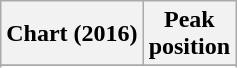<table class="wikitable sortable plainrowheaders">
<tr>
<th scope="col">Chart (2016)</th>
<th scope="col">Peak<br>position</th>
</tr>
<tr>
</tr>
<tr>
</tr>
<tr>
</tr>
<tr>
</tr>
</table>
